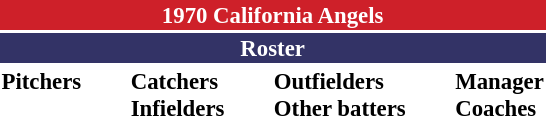<table class="toccolours" style="font-size: 95%;">
<tr>
<th colspan="10" style="background-color: #CE2029; color: white; text-align: center;">1970 California Angels</th>
</tr>
<tr>
<td colspan="10" style="background-color: #333366; color: white; text-align: center;"><strong>Roster</strong></td>
</tr>
<tr>
<td valign="top"><strong>Pitchers</strong><br>














</td>
<td width="25px"></td>
<td valign="top"><strong>Catchers</strong><br>


<strong>Infielders</strong>








</td>
<td width="25px"></td>
<td valign="top"><strong>Outfielders</strong><br>










<strong>Other batters</strong>
</td>
<td width="25px"></td>
<td valign="top"><strong>Manager</strong><br>
<strong>Coaches</strong>



</td>
</tr>
<tr>
</tr>
</table>
